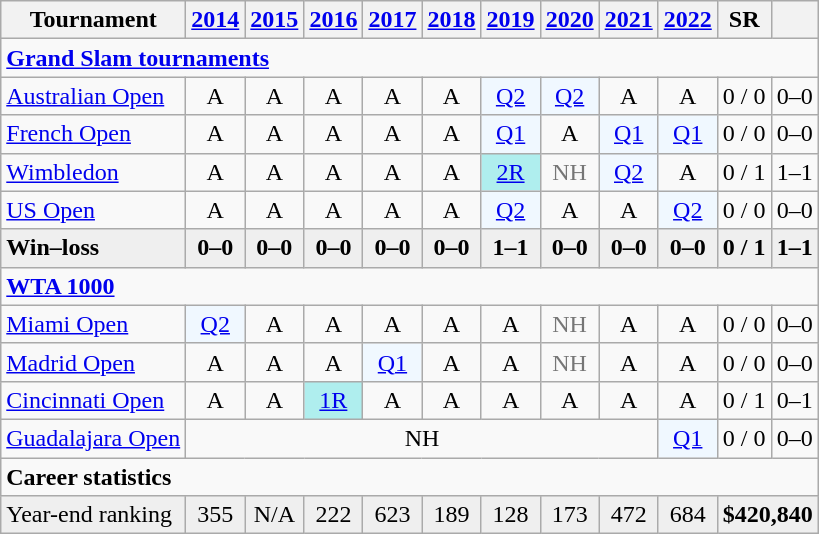<table class="wikitable nowrap" style=text-align:center>
<tr>
<th>Tournament</th>
<th><a href='#'>2014</a></th>
<th><a href='#'>2015</a></th>
<th><a href='#'>2016</a></th>
<th><a href='#'>2017</a></th>
<th><a href='#'>2018</a></th>
<th><a href='#'>2019</a></th>
<th><a href='#'>2020</a></th>
<th><a href='#'>2021</a></th>
<th><a href='#'>2022</a></th>
<th>SR</th>
<th></th>
</tr>
<tr>
<td colspan="13" align="left"><strong><a href='#'>Grand Slam tournaments</a></strong></td>
</tr>
<tr>
<td align=left><a href='#'>Australian Open</a></td>
<td>A</td>
<td>A</td>
<td>A</td>
<td>A</td>
<td>A</td>
<td bgcolor=#f0f8ff><a href='#'>Q2</a></td>
<td bgcolor=#f0f8ff><a href='#'>Q2</a></td>
<td>A</td>
<td>A</td>
<td>0 / 0</td>
<td>0–0</td>
</tr>
<tr>
<td align=left><a href='#'>French Open</a></td>
<td>A</td>
<td>A</td>
<td>A</td>
<td>A</td>
<td>A</td>
<td bgcolor=f0f8ff><a href='#'>Q1</a></td>
<td>A</td>
<td bgcolor=f0f8ff><a href='#'>Q1</a></td>
<td bgcolor=f0f8ff><a href='#'>Q1</a></td>
<td>0 / 0</td>
<td>0–0</td>
</tr>
<tr>
<td align=left><a href='#'>Wimbledon</a></td>
<td>A</td>
<td>A</td>
<td>A</td>
<td>A</td>
<td>A</td>
<td bgcolor=#afeeee><a href='#'>2R</a></td>
<td style=color:#767676>NH</td>
<td bgcolor=#f0f8ff><a href='#'>Q2</a></td>
<td>A</td>
<td>0 / 1</td>
<td>1–1</td>
</tr>
<tr>
<td align=left><a href='#'>US Open</a></td>
<td>A</td>
<td>A</td>
<td>A</td>
<td>A</td>
<td>A</td>
<td bgcolor=f0f8ff><a href='#'>Q2</a></td>
<td>A</td>
<td>A</td>
<td bgcolor=f0f8ff><a href='#'>Q2</a></td>
<td>0 / 0</td>
<td>0–0</td>
</tr>
<tr style=background:#efefef;font-weight:bold>
<td align=left>Win–loss</td>
<td>0–0</td>
<td>0–0</td>
<td>0–0</td>
<td>0–0</td>
<td>0–0</td>
<td>1–1</td>
<td>0–0</td>
<td>0–0</td>
<td>0–0</td>
<td>0 / 1</td>
<td>1–1</td>
</tr>
<tr>
<td colspan="13" align="left"><strong><a href='#'>WTA 1000</a></strong></td>
</tr>
<tr>
<td align=left><a href='#'>Miami Open</a></td>
<td bgcolor=#f0f8ff><a href='#'>Q2</a></td>
<td>A</td>
<td>A</td>
<td>A</td>
<td>A</td>
<td>A</td>
<td style=color:#767676>NH</td>
<td>A</td>
<td>A</td>
<td>0 / 0</td>
<td>0–0</td>
</tr>
<tr>
<td align=left><a href='#'>Madrid Open</a></td>
<td>A</td>
<td>A</td>
<td>A</td>
<td bgcolor=#f0f8ff><a href='#'>Q1</a></td>
<td>A</td>
<td>A</td>
<td style=color:#767676>NH</td>
<td>A</td>
<td>A</td>
<td>0 / 0</td>
<td>0–0</td>
</tr>
<tr>
<td align="left"><a href='#'>Cincinnati Open</a></td>
<td>A</td>
<td>A</td>
<td bgcolor="afeeee"><a href='#'>1R</a></td>
<td>A</td>
<td>A</td>
<td>A</td>
<td>A</td>
<td>A</td>
<td>A</td>
<td>0 / 1</td>
<td>0–1</td>
</tr>
<tr>
<td align="left"><a href='#'>Guadalajara Open</a></td>
<td colspan="8">NH</td>
<td bgcolor="f0f8ff"><a href='#'>Q1</a></td>
<td>0 / 0</td>
<td>0–0</td>
</tr>
<tr>
<td colspan="13" align="left"><strong>Career statistics</strong></td>
</tr>
<tr bgcolor="efefef">
<td align="left">Year-end ranking</td>
<td>355</td>
<td>N/A</td>
<td>222</td>
<td>623</td>
<td>189</td>
<td>128</td>
<td>173</td>
<td>472</td>
<td>684</td>
<td colspan="3"><strong>$420,840</strong></td>
</tr>
</table>
